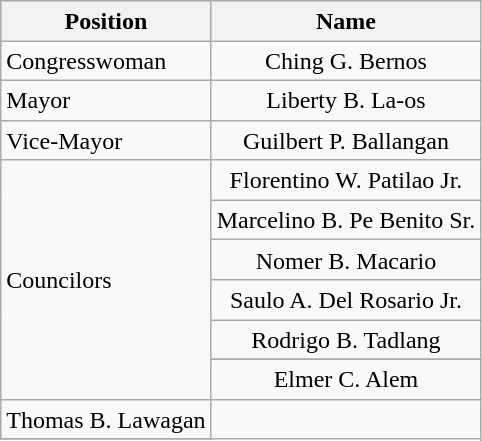<table class="wikitable" style="line-height:1.20em; font-size:100%;">
<tr>
<th>Position</th>
<th>Name</th>
</tr>
<tr>
<td>Congresswoman</td>
<td style="text-align:center;">Ching G. Bernos</td>
</tr>
<tr>
<td>Mayor</td>
<td style="text-align:center;">Liberty B. La-os</td>
</tr>
<tr>
<td>Vice-Mayor</td>
<td style="text-align:center;">Guilbert P. Ballangan</td>
</tr>
<tr>
<td rowspan=8>Councilors</td>
<td style="text-align:center;">Florentino W. Patilao Jr.</td>
</tr>
<tr>
<td style="text-align:center;">Marcelino B. Pe Benito Sr.</td>
</tr>
<tr>
<td style="text-align:center;">Nomer B. Macario</td>
</tr>
<tr>
<td style="text-align:center;">Saulo A. Del Rosario Jr.</td>
</tr>
<tr>
<td style="text-align:center;">Rodrigo B. Tadlang</td>
</tr>
<tr>
</tr>
<tr | style="text-align:center;" | Benjamin N. Dawala>
</tr>
<tr>
<td style="text-align:center;">Elmer C. Alem</td>
</tr>
<tr>
<td style="text-align:center;">Thomas B. Lawagan</td>
</tr>
<tr>
</tr>
</table>
